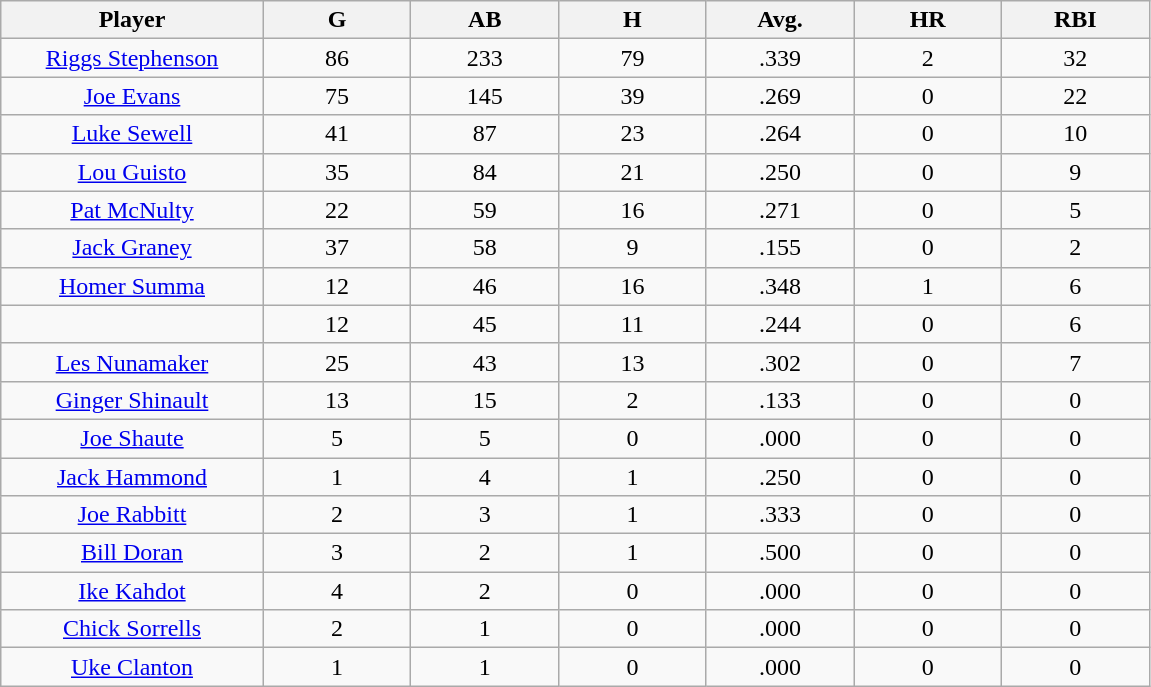<table class="wikitable sortable">
<tr>
<th bgcolor="#DDDDFF" width="16%">Player</th>
<th bgcolor="#DDDDFF" width="9%">G</th>
<th bgcolor="#DDDDFF" width="9%">AB</th>
<th bgcolor="#DDDDFF" width="9%">H</th>
<th bgcolor="#DDDDFF" width="9%">Avg.</th>
<th bgcolor="#DDDDFF" width="9%">HR</th>
<th bgcolor="#DDDDFF" width="9%">RBI</th>
</tr>
<tr align="center">
<td><a href='#'>Riggs Stephenson</a></td>
<td>86</td>
<td>233</td>
<td>79</td>
<td>.339</td>
<td>2</td>
<td>32</td>
</tr>
<tr align=center>
<td><a href='#'>Joe Evans</a></td>
<td>75</td>
<td>145</td>
<td>39</td>
<td>.269</td>
<td>0</td>
<td>22</td>
</tr>
<tr align=center>
<td><a href='#'>Luke Sewell</a></td>
<td>41</td>
<td>87</td>
<td>23</td>
<td>.264</td>
<td>0</td>
<td>10</td>
</tr>
<tr align=center>
<td><a href='#'>Lou Guisto</a></td>
<td>35</td>
<td>84</td>
<td>21</td>
<td>.250</td>
<td>0</td>
<td>9</td>
</tr>
<tr align=center>
<td><a href='#'>Pat McNulty</a></td>
<td>22</td>
<td>59</td>
<td>16</td>
<td>.271</td>
<td>0</td>
<td>5</td>
</tr>
<tr align=center>
<td><a href='#'>Jack Graney</a></td>
<td>37</td>
<td>58</td>
<td>9</td>
<td>.155</td>
<td>0</td>
<td>2</td>
</tr>
<tr align=center>
<td><a href='#'>Homer Summa</a></td>
<td>12</td>
<td>46</td>
<td>16</td>
<td>.348</td>
<td>1</td>
<td>6</td>
</tr>
<tr align=center>
<td></td>
<td>12</td>
<td>45</td>
<td>11</td>
<td>.244</td>
<td>0</td>
<td>6</td>
</tr>
<tr align="center">
<td><a href='#'>Les Nunamaker</a></td>
<td>25</td>
<td>43</td>
<td>13</td>
<td>.302</td>
<td>0</td>
<td>7</td>
</tr>
<tr align=center>
<td><a href='#'>Ginger Shinault</a></td>
<td>13</td>
<td>15</td>
<td>2</td>
<td>.133</td>
<td>0</td>
<td>0</td>
</tr>
<tr align=center>
<td><a href='#'>Joe Shaute</a></td>
<td>5</td>
<td>5</td>
<td>0</td>
<td>.000</td>
<td>0</td>
<td>0</td>
</tr>
<tr align=center>
<td><a href='#'>Jack Hammond</a></td>
<td>1</td>
<td>4</td>
<td>1</td>
<td>.250</td>
<td>0</td>
<td>0</td>
</tr>
<tr align=center>
<td><a href='#'>Joe Rabbitt</a></td>
<td>2</td>
<td>3</td>
<td>1</td>
<td>.333</td>
<td>0</td>
<td>0</td>
</tr>
<tr align=center>
<td><a href='#'>Bill Doran</a></td>
<td>3</td>
<td>2</td>
<td>1</td>
<td>.500</td>
<td>0</td>
<td>0</td>
</tr>
<tr align=center>
<td><a href='#'>Ike Kahdot</a></td>
<td>4</td>
<td>2</td>
<td>0</td>
<td>.000</td>
<td>0</td>
<td>0</td>
</tr>
<tr align=center>
<td><a href='#'>Chick Sorrells</a></td>
<td>2</td>
<td>1</td>
<td>0</td>
<td>.000</td>
<td>0</td>
<td>0</td>
</tr>
<tr align=center>
<td><a href='#'>Uke Clanton</a></td>
<td>1</td>
<td>1</td>
<td>0</td>
<td>.000</td>
<td>0</td>
<td>0</td>
</tr>
</table>
